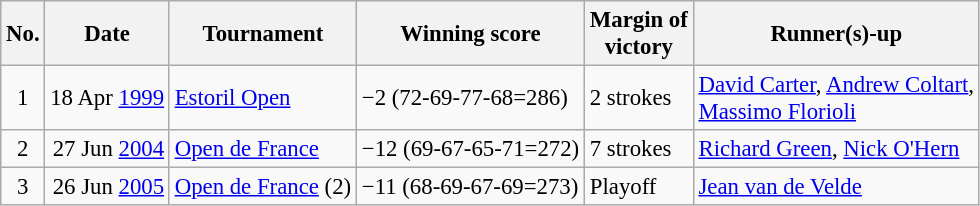<table class="wikitable" style="font-size:95%;">
<tr>
<th>No.</th>
<th>Date</th>
<th>Tournament</th>
<th>Winning score</th>
<th>Margin of<br>victory</th>
<th>Runner(s)-up</th>
</tr>
<tr>
<td align=center>1</td>
<td align=right>18 Apr <a href='#'>1999</a></td>
<td><a href='#'>Estoril Open</a></td>
<td>−2 (72-69-77-68=286)</td>
<td>2 strokes</td>
<td> <a href='#'>David Carter</a>,  <a href='#'>Andrew Coltart</a>,<br> <a href='#'>Massimo Florioli</a></td>
</tr>
<tr>
<td align=center>2</td>
<td align=right>27 Jun <a href='#'>2004</a></td>
<td><a href='#'>Open de France</a></td>
<td>−12 (69-67-65-71=272)</td>
<td>7 strokes</td>
<td> <a href='#'>Richard Green</a>,  <a href='#'>Nick O'Hern</a></td>
</tr>
<tr>
<td align=center>3</td>
<td align=right>26 Jun <a href='#'>2005</a></td>
<td><a href='#'>Open de France</a> (2)</td>
<td>−11 (68-69-67-69=273)</td>
<td>Playoff</td>
<td> <a href='#'>Jean van de Velde</a></td>
</tr>
</table>
